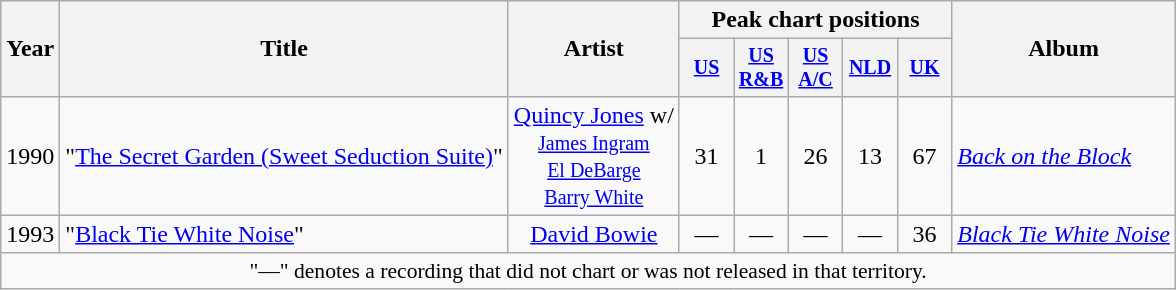<table class="wikitable" style="text-align:center;">
<tr>
<th rowspan="2">Year</th>
<th rowspan="2">Title</th>
<th rowspan="2">Artist</th>
<th colspan="5">Peak chart positions</th>
<th rowspan="2">Album</th>
</tr>
<tr style="font-size:smaller;">
<th width="30"><a href='#'>US</a></th>
<th width="30"><a href='#'>US<br>R&B</a></th>
<th width="30"><a href='#'>US A/C</a></th>
<th width="30"><a href='#'>NLD</a></th>
<th width="30"><a href='#'>UK</a></th>
</tr>
<tr>
<td>1990</td>
<td align="left">"<a href='#'>The Secret Garden (Sweet Seduction Suite)</a>"</td>
<td><a href='#'>Quincy Jones</a> w/<br><small><a href='#'>James Ingram</a></small><br><small><a href='#'>El DeBarge</a></small><br><small><a href='#'>Barry White</a></small></td>
<td>31</td>
<td>1</td>
<td>26</td>
<td>13</td>
<td>67</td>
<td align="left"><em><a href='#'>Back on the Block</a></em></td>
</tr>
<tr>
<td>1993</td>
<td align="left">"<a href='#'>Black Tie White Noise</a>"</td>
<td><a href='#'>David Bowie</a></td>
<td>—</td>
<td>—</td>
<td>—</td>
<td>—</td>
<td>36</td>
<td align="left"><em><a href='#'>Black Tie White Noise</a></em></td>
</tr>
<tr>
<td colspan="15" style="font-size:90%">"—" denotes a recording that did not chart or was not released in that territory.</td>
</tr>
</table>
